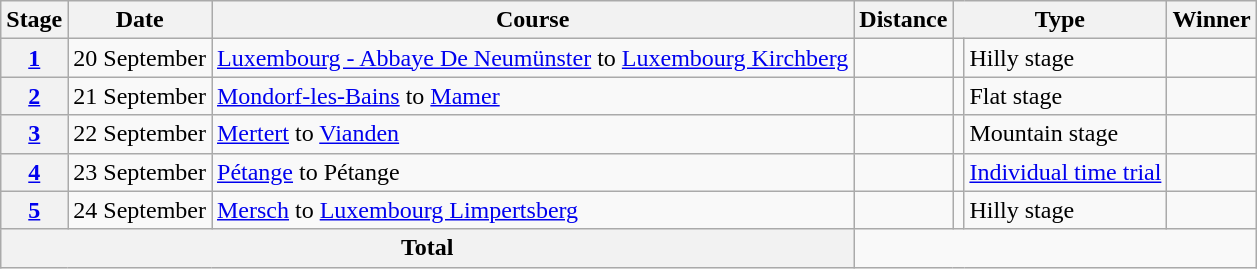<table class="wikitable">
<tr>
<th scope="col">Stage</th>
<th scope="col">Date</th>
<th scope="col">Course</th>
<th scope="col">Distance</th>
<th scope="col" colspan="2">Type</th>
<th scope="col">Winner</th>
</tr>
<tr>
<th scope="row"><a href='#'>1</a></th>
<td style="text-align:center;">20 September</td>
<td><a href='#'>Luxembourg - Abbaye De Neumünster</a> to <a href='#'>Luxembourg Kirchberg</a></td>
<td style="text-align:center;"></td>
<td></td>
<td>Hilly stage</td>
<td></td>
</tr>
<tr>
<th scope="row"><a href='#'>2</a></th>
<td style="text-align:center;">21 September</td>
<td><a href='#'>Mondorf-les-Bains</a> to <a href='#'>Mamer</a></td>
<td style="text-align:center;"></td>
<td></td>
<td>Flat stage</td>
<td></td>
</tr>
<tr>
<th scope="row"><a href='#'>3</a></th>
<td style="text-align:center;">22 September</td>
<td><a href='#'>Mertert</a> to <a href='#'>Vianden</a></td>
<td style="text-align:center;"></td>
<td></td>
<td>Mountain stage</td>
<td></td>
</tr>
<tr>
<th scope="row"><a href='#'>4</a></th>
<td style="text-align:center;">23 September</td>
<td><a href='#'>Pétange</a> to Pétange</td>
<td style="text-align:center;"></td>
<td></td>
<td><a href='#'>Individual time trial</a></td>
<td></td>
</tr>
<tr>
<th scope="row"><a href='#'>5</a></th>
<td style="text-align:center;">24 September</td>
<td><a href='#'>Mersch</a> to <a href='#'>Luxembourg Limpertsberg</a></td>
<td style="text-align:center;"></td>
<td></td>
<td>Hilly stage</td>
<td></td>
</tr>
<tr>
<th colspan="3">Total</th>
<td colspan="5" style="text-align:center"></td>
</tr>
</table>
